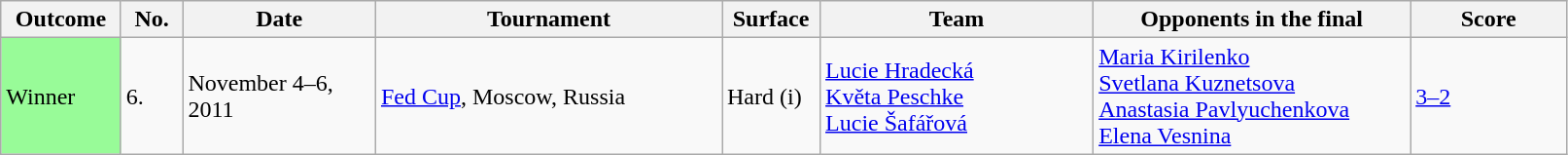<table class="sortable wikitable">
<tr>
<th width=75>Outcome</th>
<th width=35>No.</th>
<th width=125>Date</th>
<th width=230>Tournament</th>
<th width=60>Surface</th>
<th width=180>Team</th>
<th width=210>Opponents in the final</th>
<th width=100>Score</th>
</tr>
<tr>
<td bgcolor=98FB98>Winner</td>
<td>6.</td>
<td>November 4–6, 2011</td>
<td><a href='#'>Fed Cup</a>, Moscow, Russia</td>
<td>Hard (i)</td>
<td> <a href='#'>Lucie Hradecká</a><br> <a href='#'>Květa Peschke</a><br> <a href='#'>Lucie Šafářová</a></td>
<td> <a href='#'>Maria Kirilenko</a><br> <a href='#'>Svetlana Kuznetsova</a><br> <a href='#'>Anastasia Pavlyuchenkova</a><br> <a href='#'>Elena Vesnina</a></td>
<td><a href='#'>3–2</a></td>
</tr>
</table>
